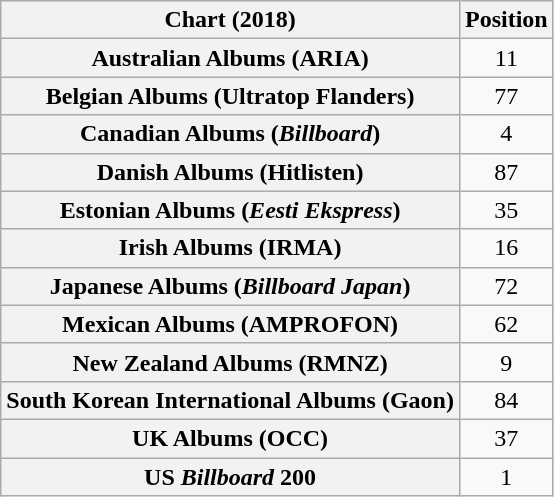<table class="wikitable sortable plainrowheaders" style="text-align:center">
<tr>
<th scope="col">Chart (2018)</th>
<th scope="col">Position</th>
</tr>
<tr>
<th scope="row">Australian Albums (ARIA)</th>
<td>11</td>
</tr>
<tr>
<th scope="row">Belgian Albums (Ultratop Flanders)</th>
<td>77</td>
</tr>
<tr>
<th scope="row">Canadian Albums (<em>Billboard</em>)</th>
<td>4</td>
</tr>
<tr>
<th scope="row">Danish Albums (Hitlisten)</th>
<td>87</td>
</tr>
<tr>
<th scope="row">Estonian Albums (<em>Eesti Ekspress</em>)</th>
<td>35</td>
</tr>
<tr>
<th scope="row">Irish Albums (IRMA)</th>
<td>16</td>
</tr>
<tr>
<th scope="row">Japanese Albums (<em>Billboard Japan</em>)</th>
<td>72</td>
</tr>
<tr>
<th scope="row">Mexican Albums (AMPROFON)</th>
<td>62</td>
</tr>
<tr>
<th scope="row">New Zealand Albums (RMNZ)</th>
<td>9</td>
</tr>
<tr>
<th scope="row">South Korean International Albums (Gaon)</th>
<td>84</td>
</tr>
<tr>
<th scope="row">UK Albums (OCC)</th>
<td>37</td>
</tr>
<tr>
<th scope="row">US <em>Billboard</em> 200</th>
<td>1</td>
</tr>
</table>
